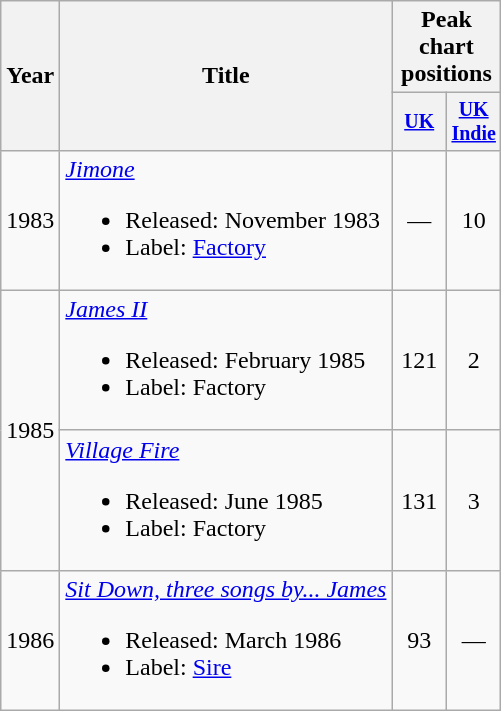<table class="wikitable">
<tr>
<th rowspan="2">Year</th>
<th rowspan="2">Title</th>
<th colspan="2">Peak chart positions</th>
</tr>
<tr style="font-size:smaller; line-height:1.2">
<th width="30"><a href='#'>UK</a><br></th>
<th width="30"><a href='#'>UK Indie</a><br></th>
</tr>
<tr>
<td>1983</td>
<td><em><a href='#'>Jimone</a></em><br><ul><li>Released: November 1983</li><li>Label: <a href='#'>Factory</a></li></ul></td>
<td align="center">—</td>
<td align="center">10</td>
</tr>
<tr>
<td rowspan="2">1985</td>
<td><em><a href='#'>James II</a></em><br><ul><li>Released: February 1985</li><li>Label: Factory</li></ul></td>
<td align="center">121</td>
<td align="center">2</td>
</tr>
<tr>
<td><em><a href='#'>Village Fire</a></em><br><ul><li>Released: June 1985</li><li>Label: Factory</li></ul></td>
<td align="center">131</td>
<td align="center">3</td>
</tr>
<tr>
<td>1986</td>
<td><em><a href='#'>Sit Down, three songs by... James</a></em><br><ul><li>Released: March 1986</li><li>Label: <a href='#'>Sire</a></li></ul></td>
<td align="center">93</td>
<td align="center">—</td>
</tr>
</table>
